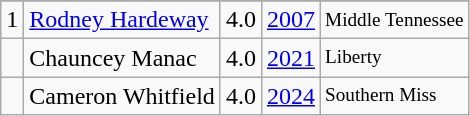<table class="wikitable">
<tr>
</tr>
<tr>
<td>1</td>
<td><a href='#'>Rodney Hardeway</a></td>
<td>4.0</td>
<td><a href='#'>2007</a></td>
<td style="font-size:80%;">Middle Tennessee</td>
</tr>
<tr>
<td></td>
<td>Chauncey Manac</td>
<td>4.0</td>
<td><a href='#'>2021</a></td>
<td style="font-size:80%;">Liberty</td>
</tr>
<tr>
<td></td>
<td>Cameron Whitfield</td>
<td>4.0</td>
<td><a href='#'>2024</a></td>
<td style="font-size:80%;">Southern Miss</td>
</tr>
</table>
